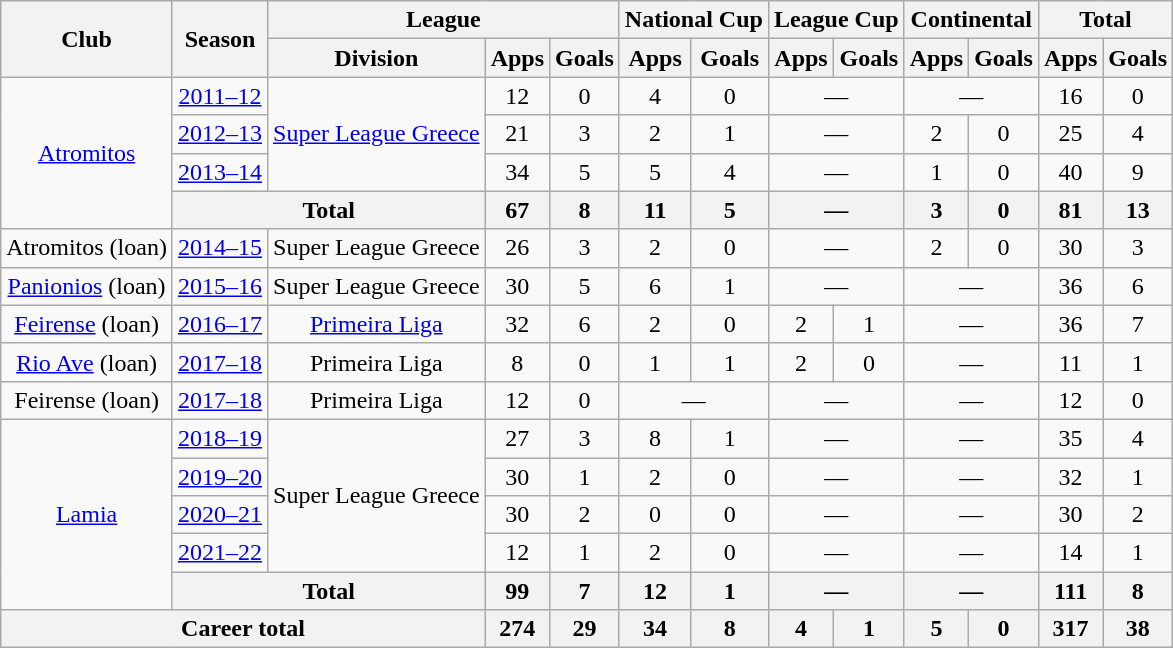<table class="wikitable" style="text-align:center">
<tr>
<th rowspan=2>Club</th>
<th rowspan=2>Season</th>
<th colspan=3>League</th>
<th colspan=2>National Cup</th>
<th colspan=2>League Cup</th>
<th colspan=2>Continental</th>
<th colspan=2>Total</th>
</tr>
<tr>
<th>Division</th>
<th>Apps</th>
<th>Goals</th>
<th>Apps</th>
<th>Goals</th>
<th>Apps</th>
<th>Goals</th>
<th>Apps</th>
<th>Goals</th>
<th>Apps</th>
<th>Goals</th>
</tr>
<tr>
<td rowspan="4"><a href='#'>Atromitos</a></td>
<td><a href='#'>2011–12</a></td>
<td rowspan="3"><a href='#'>Super League Greece</a></td>
<td>12</td>
<td>0</td>
<td>4</td>
<td>0</td>
<td colspan="2">—</td>
<td colspan="2">—</td>
<td>16</td>
<td>0</td>
</tr>
<tr>
<td><a href='#'>2012–13</a></td>
<td>21</td>
<td>3</td>
<td>2</td>
<td>1</td>
<td colspan="2">—</td>
<td>2</td>
<td>0</td>
<td>25</td>
<td>4</td>
</tr>
<tr>
<td><a href='#'>2013–14</a></td>
<td>34</td>
<td>5</td>
<td>5</td>
<td>4</td>
<td colspan="2">—</td>
<td>1</td>
<td>0</td>
<td>40</td>
<td>9</td>
</tr>
<tr>
<th colspan="2">Total</th>
<th>67</th>
<th>8</th>
<th>11</th>
<th>5</th>
<th colspan="2">—</th>
<th>3</th>
<th>0</th>
<th>81</th>
<th>13</th>
</tr>
<tr>
<td>Atromitos (loan)</td>
<td><a href='#'>2014–15</a></td>
<td>Super League Greece</td>
<td>26</td>
<td>3</td>
<td>2</td>
<td>0</td>
<td colspan="2">—</td>
<td>2</td>
<td>0</td>
<td>30</td>
<td>3</td>
</tr>
<tr>
<td><a href='#'>Panionios</a> (loan)</td>
<td><a href='#'>2015–16</a></td>
<td>Super League Greece</td>
<td>30</td>
<td>5</td>
<td>6</td>
<td>1</td>
<td colspan="2">—</td>
<td colspan="2">—</td>
<td>36</td>
<td>6</td>
</tr>
<tr>
<td><a href='#'>Feirense</a> (loan)</td>
<td><a href='#'>2016–17</a></td>
<td><a href='#'>Primeira Liga</a></td>
<td>32</td>
<td>6</td>
<td>2</td>
<td>0</td>
<td>2</td>
<td>1</td>
<td colspan="2">—</td>
<td>36</td>
<td>7</td>
</tr>
<tr>
<td><a href='#'>Rio Ave</a> (loan)</td>
<td><a href='#'>2017–18</a></td>
<td>Primeira Liga</td>
<td>8</td>
<td>0</td>
<td>1</td>
<td>1</td>
<td>2</td>
<td>0</td>
<td colspan="2">—</td>
<td>11</td>
<td>1</td>
</tr>
<tr>
<td>Feirense (loan)</td>
<td><a href='#'>2017–18</a></td>
<td>Primeira Liga</td>
<td>12</td>
<td>0</td>
<td colspan="2">—</td>
<td colspan="2">—</td>
<td colspan="2">—</td>
<td>12</td>
<td>0</td>
</tr>
<tr>
<td rowspan="5"><a href='#'>Lamia</a></td>
<td><a href='#'>2018–19</a></td>
<td rowspan="4">Super League Greece</td>
<td>27</td>
<td>3</td>
<td>8</td>
<td>1</td>
<td colspan="2">—</td>
<td colspan="2">—</td>
<td>35</td>
<td>4</td>
</tr>
<tr>
<td><a href='#'>2019–20</a></td>
<td>30</td>
<td>1</td>
<td>2</td>
<td>0</td>
<td colspan="2">—</td>
<td colspan="2">—</td>
<td>32</td>
<td>1</td>
</tr>
<tr>
<td><a href='#'>2020–21</a></td>
<td>30</td>
<td>2</td>
<td>0</td>
<td>0</td>
<td colspan="2">—</td>
<td colspan="2">—</td>
<td>30</td>
<td>2</td>
</tr>
<tr>
<td><a href='#'>2021–22</a></td>
<td>12</td>
<td>1</td>
<td>2</td>
<td>0</td>
<td colspan="2">—</td>
<td colspan="2">—</td>
<td>14</td>
<td>1</td>
</tr>
<tr>
<th colspan="2">Total</th>
<th>99</th>
<th>7</th>
<th>12</th>
<th>1</th>
<th colspan="2">—</th>
<th colspan="2">—</th>
<th>111</th>
<th>8</th>
</tr>
<tr>
<th colspan="3">Career total</th>
<th>274</th>
<th>29</th>
<th>34</th>
<th>8</th>
<th>4</th>
<th>1</th>
<th>5</th>
<th>0</th>
<th>317</th>
<th>38</th>
</tr>
</table>
